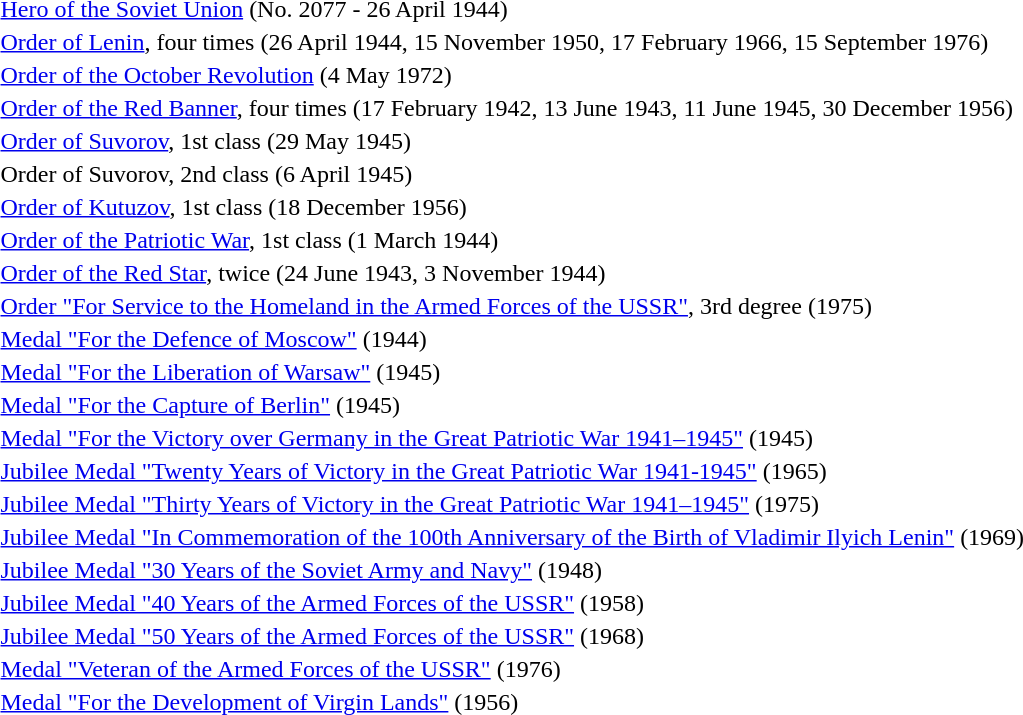<table>
<tr>
<td></td>
<td><a href='#'>Hero of the Soviet Union</a> (No. 2077 - 26 April 1944)</td>
</tr>
<tr>
<td></td>
<td><a href='#'>Order of Lenin</a>, four times (26 April 1944, 15 November 1950, 17 February 1966, 15 September 1976)</td>
</tr>
<tr>
<td></td>
<td><a href='#'>Order of the October Revolution</a> (4 May 1972)</td>
</tr>
<tr>
<td></td>
<td><a href='#'>Order of the Red Banner</a>, four times (17 February 1942, 13 June 1943, 11 June 1945, 30 December 1956)</td>
</tr>
<tr>
<td></td>
<td><a href='#'>Order of Suvorov</a>, 1st class (29 May 1945)</td>
</tr>
<tr>
<td></td>
<td>Order of Suvorov, 2nd class (6 April 1945)</td>
</tr>
<tr>
<td></td>
<td><a href='#'>Order of Kutuzov</a>, 1st class (18 December 1956)</td>
</tr>
<tr>
<td></td>
<td><a href='#'>Order of the Patriotic War</a>, 1st class (1 March 1944)</td>
</tr>
<tr>
<td></td>
<td><a href='#'>Order of the Red Star</a>, twice (24 June 1943, 3 November 1944)</td>
</tr>
<tr>
<td></td>
<td><a href='#'>Order "For Service to the Homeland in the Armed Forces of the USSR"</a>, 3rd degree (1975)</td>
</tr>
<tr>
<td></td>
<td><a href='#'>Medal "For the Defence of Moscow"</a> (1944)</td>
</tr>
<tr>
<td></td>
<td><a href='#'>Medal "For the Liberation of Warsaw"</a> (1945)</td>
</tr>
<tr>
<td></td>
<td><a href='#'>Medal "For the Capture of Berlin"</a> (1945)</td>
</tr>
<tr>
<td></td>
<td><a href='#'>Medal "For the Victory over Germany in the Great Patriotic War 1941–1945"</a> (1945)</td>
</tr>
<tr>
<td></td>
<td><a href='#'>Jubilee Medal "Twenty Years of Victory in the Great Patriotic War 1941-1945"</a> (1965)</td>
</tr>
<tr>
<td></td>
<td><a href='#'>Jubilee Medal "Thirty Years of Victory in the Great Patriotic War 1941–1945"</a> (1975)</td>
</tr>
<tr>
<td></td>
<td><a href='#'>Jubilee Medal "In Commemoration of the 100th Anniversary of the Birth of Vladimir Ilyich Lenin"</a> (1969)</td>
</tr>
<tr>
<td></td>
<td><a href='#'>Jubilee Medal "30 Years of the Soviet Army and Navy"</a> (1948)</td>
</tr>
<tr>
<td></td>
<td><a href='#'>Jubilee Medal "40 Years of the Armed Forces of the USSR"</a> (1958)</td>
</tr>
<tr>
<td></td>
<td><a href='#'>Jubilee Medal "50 Years of the Armed Forces of the USSR"</a> (1968)</td>
</tr>
<tr>
<td></td>
<td><a href='#'>Medal "Veteran of the Armed Forces of the USSR"</a> (1976)</td>
</tr>
<tr>
<td></td>
<td><a href='#'>Medal "For the Development of Virgin Lands"</a> (1956)</td>
</tr>
<tr>
</tr>
</table>
